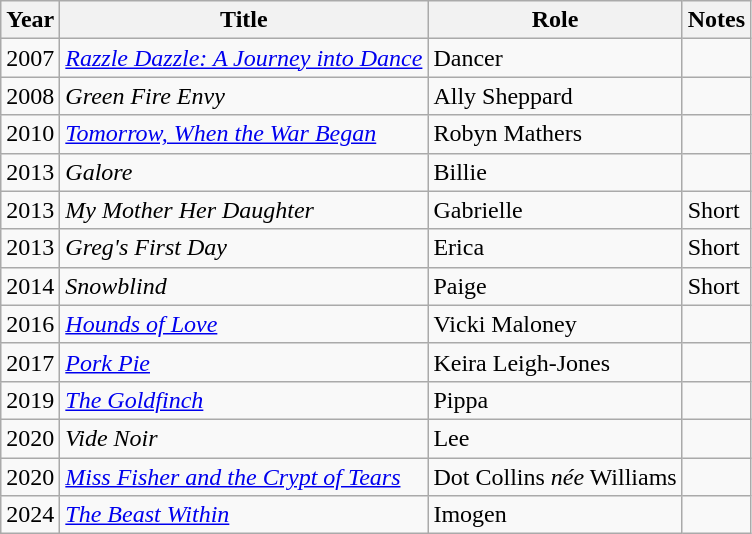<table class="wikitable sortable">
<tr>
<th>Year</th>
<th>Title</th>
<th>Role</th>
<th class="unsortable">Notes</th>
</tr>
<tr>
<td>2007</td>
<td><em><a href='#'>Razzle Dazzle: A Journey into Dance</a></em></td>
<td>Dancer</td>
<td></td>
</tr>
<tr>
<td>2008</td>
<td><em>Green Fire Envy</em></td>
<td>Ally Sheppard</td>
<td></td>
</tr>
<tr>
<td>2010</td>
<td><em><a href='#'>Tomorrow, When the War Began</a></em></td>
<td>Robyn Mathers</td>
<td></td>
</tr>
<tr>
<td>2013</td>
<td><em>Galore</em></td>
<td>Billie</td>
<td></td>
</tr>
<tr>
<td>2013</td>
<td><em>My Mother Her Daughter</em></td>
<td>Gabrielle</td>
<td>Short</td>
</tr>
<tr>
<td>2013</td>
<td><em>Greg's First Day</em></td>
<td>Erica</td>
<td>Short</td>
</tr>
<tr>
<td>2014</td>
<td><em>Snowblind</em></td>
<td>Paige</td>
<td>Short</td>
</tr>
<tr>
<td>2016</td>
<td><em><a href='#'>Hounds of Love</a></em></td>
<td>Vicki Maloney</td>
<td></td>
</tr>
<tr>
<td>2017</td>
<td><em><a href='#'>Pork Pie</a></em></td>
<td>Keira Leigh-Jones</td>
<td></td>
</tr>
<tr>
<td>2019</td>
<td><em><a href='#'>The Goldfinch</a></em></td>
<td>Pippa</td>
<td></td>
</tr>
<tr>
<td>2020</td>
<td><em>Vide Noir</em></td>
<td>Lee</td>
<td></td>
</tr>
<tr>
<td>2020</td>
<td><em><a href='#'>Miss Fisher and the Crypt of Tears</a></em></td>
<td>Dot Collins <em>née</em> Williams</td>
<td></td>
</tr>
<tr>
<td>2024</td>
<td><em><a href='#'>The Beast Within</a></em></td>
<td>Imogen</td>
<td></td>
</tr>
</table>
